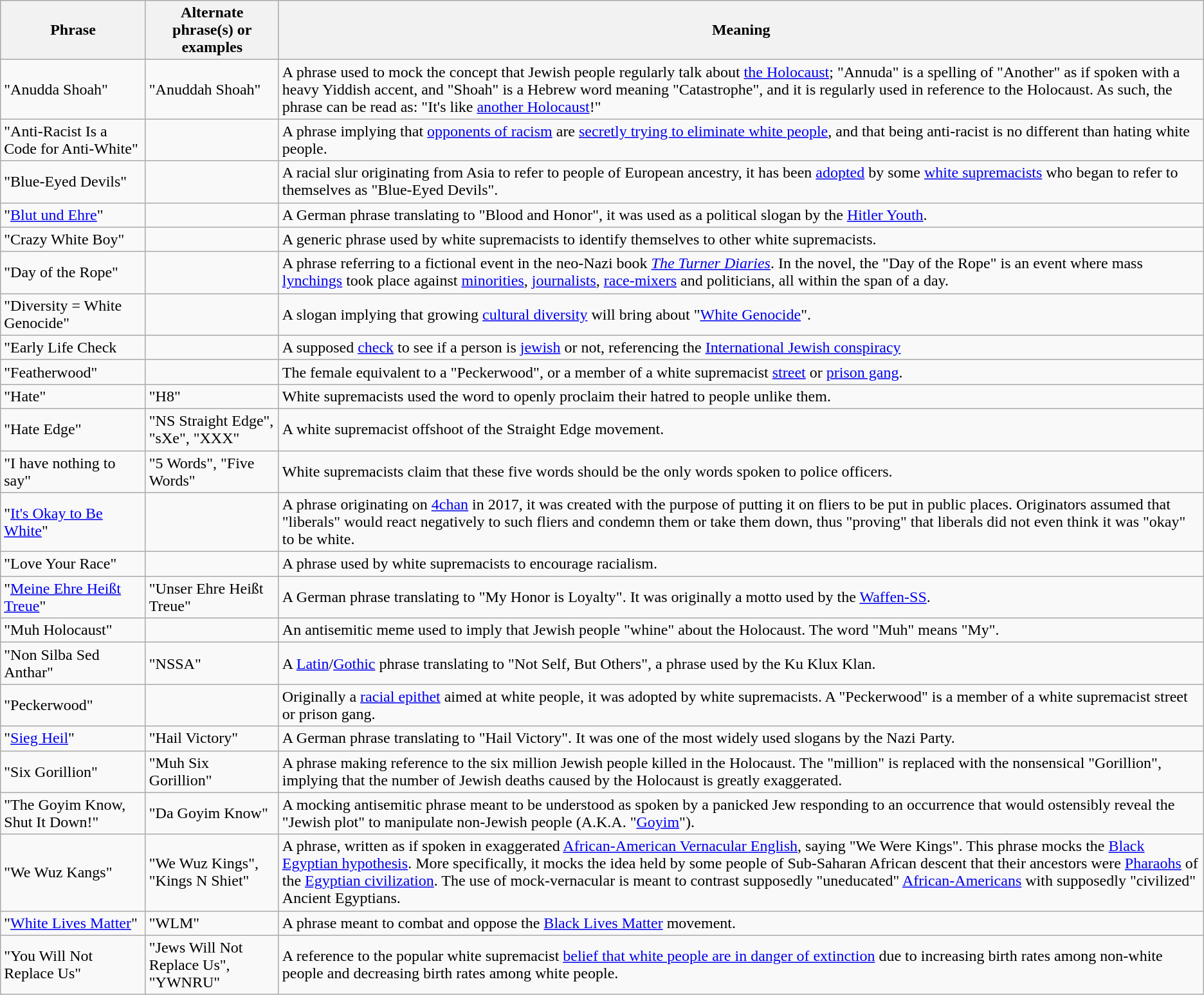<table class="wikitable sortable sticky-header">
<tr>
<th>Phrase</th>
<th>Alternate phrase(s) or examples</th>
<th>Meaning</th>
</tr>
<tr>
<td>"Anudda Shoah"</td>
<td>"Anuddah Shoah"</td>
<td>A phrase used to mock the concept that Jewish people regularly talk about <a href='#'>the Holocaust</a>; "Annuda" is a spelling of "Another" as if spoken with a heavy Yiddish accent, and "Shoah" is a Hebrew word meaning "Catastrophe", and it is regularly used in reference to the Holocaust. As such, the phrase can be read as: "It's like <a href='#'>another Holocaust</a>!"</td>
</tr>
<tr>
<td>"Anti-Racist Is a Code for Anti-White"</td>
<td></td>
<td>A phrase implying that <a href='#'>opponents of racism</a> are <a href='#'>secretly trying to eliminate white people</a>, and that being anti-racist is no different than hating white people.</td>
</tr>
<tr>
<td>"Blue-Eyed Devils"</td>
<td></td>
<td>A racial slur originating from Asia to refer to people of European ancestry, it has been <a href='#'>adopted</a> by some <a href='#'>white supremacists</a> who began to refer to themselves as "Blue-Eyed Devils".</td>
</tr>
<tr>
<td>"<a href='#'>Blut und Ehre</a>"</td>
<td></td>
<td>A German phrase translating to "Blood and Honor", it was used as a political slogan by the <a href='#'>Hitler Youth</a>.</td>
</tr>
<tr>
<td>"Crazy White Boy"</td>
<td></td>
<td>A generic phrase used by white supremacists to identify themselves to other white supremacists.</td>
</tr>
<tr>
<td>"Day of the Rope"</td>
<td></td>
<td>A phrase referring to a fictional event in the neo-Nazi book <em><a href='#'>The Turner Diaries</a></em>. In the novel, the "Day of the Rope" is an event where mass <a href='#'>lynchings</a> took place against <a href='#'>minorities</a>, <a href='#'>journalists</a>, <a href='#'>race-mixers</a> and politicians, all within the span of a day.</td>
</tr>
<tr>
<td>"Diversity = White Genocide"</td>
<td></td>
<td>A slogan implying that growing <a href='#'>cultural diversity</a> will bring about "<a href='#'>White Genocide</a>".</td>
</tr>
<tr>
<td>"Early Life Check</td>
<td></td>
<td>A supposed <a href='#'>check</a> to see if a person is <a href='#'>jewish</a> or not, referencing the <a href='#'>International Jewish conspiracy</a></td>
</tr>
<tr>
<td>"Featherwood"</td>
<td></td>
<td>The female equivalent to a "Peckerwood", or a member of a white supremacist <a href='#'>street</a> or <a href='#'>prison gang</a>.</td>
</tr>
<tr>
<td>"Hate"</td>
<td>"H8"</td>
<td>White supremacists used the word to openly proclaim their hatred to people unlike them.</td>
</tr>
<tr>
<td>"Hate Edge"</td>
<td>"NS Straight Edge", "sXe", "XXX"</td>
<td>A white supremacist offshoot of the Straight Edge movement.</td>
</tr>
<tr>
<td>"I have nothing to say"</td>
<td>"5 Words", "Five Words"</td>
<td>White supremacists claim that these five words should be the only words spoken to police officers.</td>
</tr>
<tr>
<td>"<a href='#'>It's Okay to Be White</a>"</td>
<td></td>
<td>A phrase originating on <a href='#'>4chan</a> in 2017, it was created with the purpose of putting it on fliers to be put in public places. Originators assumed that "liberals" would react negatively to such fliers and condemn them or take them down, thus "proving" that liberals did not even think it was "okay" to be white.</td>
</tr>
<tr>
<td>"Love Your Race"</td>
<td></td>
<td>A phrase used by white supremacists to encourage racialism.</td>
</tr>
<tr>
<td>"<a href='#'>Meine Ehre Heißt Treue</a>"</td>
<td>"Unser Ehre Heißt Treue"</td>
<td>A German phrase translating to "My Honor is Loyalty". It was originally a motto used by the <a href='#'>Waffen-SS</a>.</td>
</tr>
<tr>
<td>"Muh Holocaust"</td>
<td></td>
<td>An antisemitic meme used to imply that Jewish people "whine" about the Holocaust. The word "Muh" means "My".</td>
</tr>
<tr>
<td>"Non Silba Sed Anthar"</td>
<td>"NSSA"</td>
<td>A <a href='#'>Latin</a>/<a href='#'>Gothic</a> phrase translating to "Not Self, But Others", a phrase used by the Ku Klux Klan.</td>
</tr>
<tr>
<td>"Peckerwood"</td>
<td></td>
<td>Originally a <a href='#'>racial epithet</a> aimed at white people, it was adopted by white supremacists. A "Peckerwood" is a member of a white supremacist street or prison gang.</td>
</tr>
<tr>
<td>"<a href='#'>Sieg Heil</a>"</td>
<td>"Hail Victory"</td>
<td>A German phrase translating to "Hail Victory". It was one of the most widely used slogans by the Nazi Party.</td>
</tr>
<tr>
<td>"Six Gorillion"</td>
<td>"Muh Six Gorillion"</td>
<td>A phrase making reference to the six million Jewish people killed in the Holocaust. The "million" is replaced with the nonsensical "Gorillion", implying that the number of Jewish deaths caused by the Holocaust is greatly exaggerated.</td>
</tr>
<tr>
<td>"The Goyim Know, Shut It Down!"</td>
<td>"Da Goyim Know"</td>
<td>A mocking antisemitic phrase meant to be understood as spoken by a panicked Jew responding to an occurrence that would ostensibly reveal the "Jewish plot" to manipulate non-Jewish people (A.K.A. "<a href='#'>Goyim</a>").</td>
</tr>
<tr>
<td>"We Wuz Kangs"</td>
<td>"We Wuz Kings",<br>"Kings N Shiet"</td>
<td>A phrase, written as if spoken in exaggerated <a href='#'>African-American Vernacular English</a>, saying "We Were Kings". This phrase mocks the <a href='#'>Black Egyptian hypothesis</a>. More specifically, it mocks the idea held by some people of Sub-Saharan African descent that their ancestors were <a href='#'>Pharaohs</a> of the <a href='#'>Egyptian civilization</a>. The use of mock-vernacular is meant to contrast supposedly "uneducated" <a href='#'>African-Americans</a> with supposedly "civilized" Ancient Egyptians.</td>
</tr>
<tr>
<td>"<a href='#'>White Lives Matter</a>"</td>
<td>"WLM"</td>
<td>A phrase meant to combat and oppose the <a href='#'>Black Lives Matter</a> movement.</td>
</tr>
<tr>
<td>"You Will Not Replace Us"</td>
<td>"Jews Will Not Replace Us", "YWNRU"</td>
<td>A reference to the popular white supremacist <a href='#'>belief that white people are in danger of extinction</a> due to increasing birth rates among non-white people and decreasing birth rates among white people.</td>
</tr>
</table>
